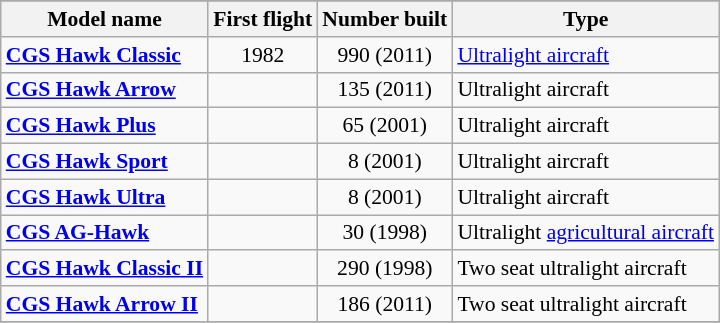<table class="wikitable" align=center style="font-size:90%;">
<tr>
</tr>
<tr style="background:#efefef;">
<th>Model name</th>
<th>First flight</th>
<th>Number built</th>
<th>Type</th>
</tr>
<tr>
<td align=left><strong><a href='#'>CGS Hawk Classic</a></strong></td>
<td align=center>1982</td>
<td align=center>990 (2011)</td>
<td align=left><a href='#'>Ultralight aircraft</a></td>
</tr>
<tr>
<td align=left><strong><a href='#'>CGS Hawk Arrow</a></strong></td>
<td align=center></td>
<td align=center>135 (2011)</td>
<td align=left>Ultralight aircraft</td>
</tr>
<tr>
<td align=left><strong><a href='#'>CGS Hawk Plus</a></strong></td>
<td align=center></td>
<td align=center>65 (2001)</td>
<td align=left>Ultralight aircraft</td>
</tr>
<tr>
<td align=left><strong><a href='#'>CGS Hawk Sport</a></strong></td>
<td align=center></td>
<td align=center>8 (2001)</td>
<td align=left>Ultralight aircraft</td>
</tr>
<tr>
<td align=left><strong><a href='#'>CGS Hawk Ultra</a></strong></td>
<td align=center></td>
<td align=center>8 (2001)</td>
<td align=left>Ultralight aircraft</td>
</tr>
<tr>
<td align=left><strong><a href='#'>CGS AG-Hawk</a></strong></td>
<td align=center></td>
<td align=center>30 (1998)</td>
<td align=left>Ultralight <a href='#'>agricultural aircraft</a></td>
</tr>
<tr>
<td align=left><strong><a href='#'>CGS Hawk Classic II</a></strong></td>
<td align=center></td>
<td align=center>290 (1998)</td>
<td align=left>Two seat ultralight aircraft</td>
</tr>
<tr>
<td align=left><strong><a href='#'>CGS Hawk Arrow II</a></strong></td>
<td align=center></td>
<td align=center>186 (2011)</td>
<td align=left>Two seat ultralight aircraft</td>
</tr>
<tr>
</tr>
</table>
